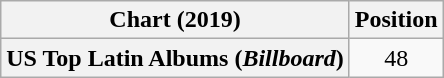<table class="wikitable plainrowheaders" style="text-align:center">
<tr>
<th scope="col">Chart (2019)</th>
<th scope="col">Position</th>
</tr>
<tr>
<th scope="row">US Top Latin Albums (<em>Billboard</em>)</th>
<td>48</td>
</tr>
</table>
